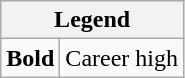<table class="wikitable mw-collapsible">
<tr>
<th colspan="2">Legend</th>
</tr>
<tr>
<td><strong>Bold</strong></td>
<td>Career high</td>
</tr>
</table>
